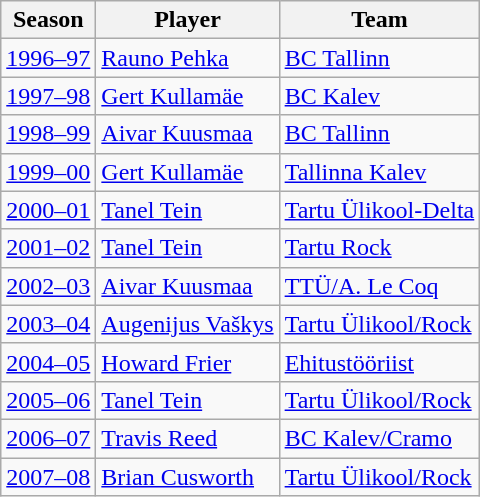<table class="wikitable">
<tr>
<th>Season</th>
<th>Player</th>
<th>Team</th>
</tr>
<tr>
<td align="center"><a href='#'>1996–97</a></td>
<td> <a href='#'>Rauno Pehka</a></td>
<td><a href='#'>BC Tallinn</a></td>
</tr>
<tr>
<td align="center"><a href='#'>1997–98</a></td>
<td> <a href='#'>Gert Kullamäe</a></td>
<td><a href='#'>BC Kalev</a></td>
</tr>
<tr>
<td align="center"><a href='#'>1998–99</a></td>
<td> <a href='#'>Aivar Kuusmaa</a></td>
<td><a href='#'>BC Tallinn</a></td>
</tr>
<tr>
<td align="center"><a href='#'>1999–00</a></td>
<td> <a href='#'>Gert Kullamäe</a></td>
<td><a href='#'>Tallinna Kalev</a></td>
</tr>
<tr>
<td align="center"><a href='#'>2000–01</a></td>
<td> <a href='#'>Tanel Tein</a></td>
<td><a href='#'>Tartu Ülikool-Delta</a></td>
</tr>
<tr>
<td align="center"><a href='#'>2001–02</a></td>
<td> <a href='#'>Tanel Tein</a></td>
<td><a href='#'>Tartu Rock</a></td>
</tr>
<tr>
<td align="center"><a href='#'>2002–03</a></td>
<td> <a href='#'>Aivar Kuusmaa</a></td>
<td><a href='#'>TTÜ/A. Le Coq</a></td>
</tr>
<tr>
<td align="center"><a href='#'>2003–04</a></td>
<td> <a href='#'>Augenijus Vaškys</a></td>
<td><a href='#'>Tartu Ülikool/Rock</a></td>
</tr>
<tr>
<td align="center"><a href='#'>2004–05</a></td>
<td> <a href='#'>Howard Frier</a></td>
<td><a href='#'>Ehitustööriist</a></td>
</tr>
<tr>
<td align="center"><a href='#'>2005–06</a></td>
<td> <a href='#'>Tanel Tein</a></td>
<td><a href='#'>Tartu Ülikool/Rock</a></td>
</tr>
<tr>
<td align="center"><a href='#'>2006–07</a></td>
<td> <a href='#'>Travis Reed</a></td>
<td><a href='#'>BC Kalev/Cramo</a></td>
</tr>
<tr>
<td align="center"><a href='#'>2007–08</a></td>
<td> <a href='#'>Brian Cusworth</a></td>
<td><a href='#'>Tartu Ülikool/Rock</a></td>
</tr>
</table>
